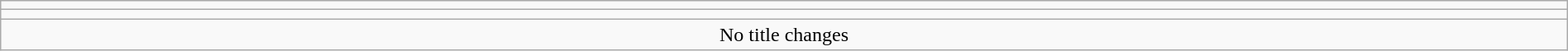<table class="wikitable" style="text-align:center; width:100%;">
<tr>
<td colspan=5></td>
</tr>
<tr>
<td colspan=5><strong></strong></td>
</tr>
<tr>
<td colspan="5">No title changes</td>
</tr>
</table>
